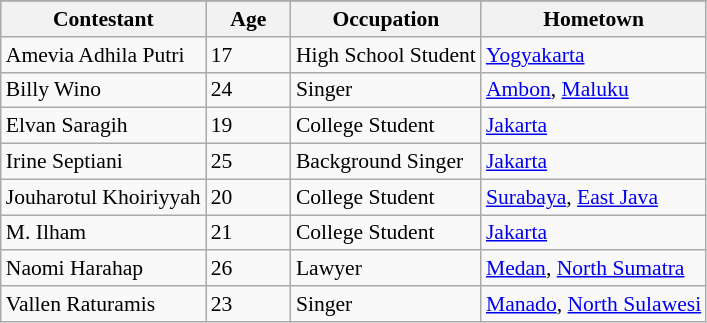<table class="wikitable plainrowheaders" style="font-size:90%">
<tr>
</tr>
<tr style="background:#ccc; text-align:center;">
<th>Contestant</th>
<th style="width:50px;">Age</th>
<th>Occupation</th>
<th>Hometown</th>
</tr>
<tr>
<td>Amevia Adhila Putri</td>
<td>17</td>
<td>High School Student</td>
<td><a href='#'>Yogyakarta</a></td>
</tr>
<tr>
<td>Billy Wino</td>
<td>24</td>
<td>Singer</td>
<td><a href='#'>Ambon</a>, <a href='#'>Maluku</a></td>
</tr>
<tr>
<td>Elvan Saragih</td>
<td>19</td>
<td>College Student</td>
<td><a href='#'>Jakarta</a></td>
</tr>
<tr>
<td>Irine Septiani</td>
<td>25</td>
<td>Background Singer</td>
<td><a href='#'>Jakarta</a></td>
</tr>
<tr>
<td>Jouharotul Khoiriyyah</td>
<td>20</td>
<td>College Student</td>
<td><a href='#'>Surabaya</a>, <a href='#'>East Java</a></td>
</tr>
<tr>
<td>M. Ilham</td>
<td>21</td>
<td>College Student</td>
<td><a href='#'>Jakarta</a></td>
</tr>
<tr>
<td>Naomi Harahap</td>
<td>26</td>
<td>Lawyer</td>
<td><a href='#'>Medan</a>, <a href='#'>North Sumatra</a></td>
</tr>
<tr>
<td>Vallen Raturamis</td>
<td>23</td>
<td>Singer</td>
<td><a href='#'>Manado</a>, <a href='#'>North Sulawesi</a></td>
</tr>
</table>
